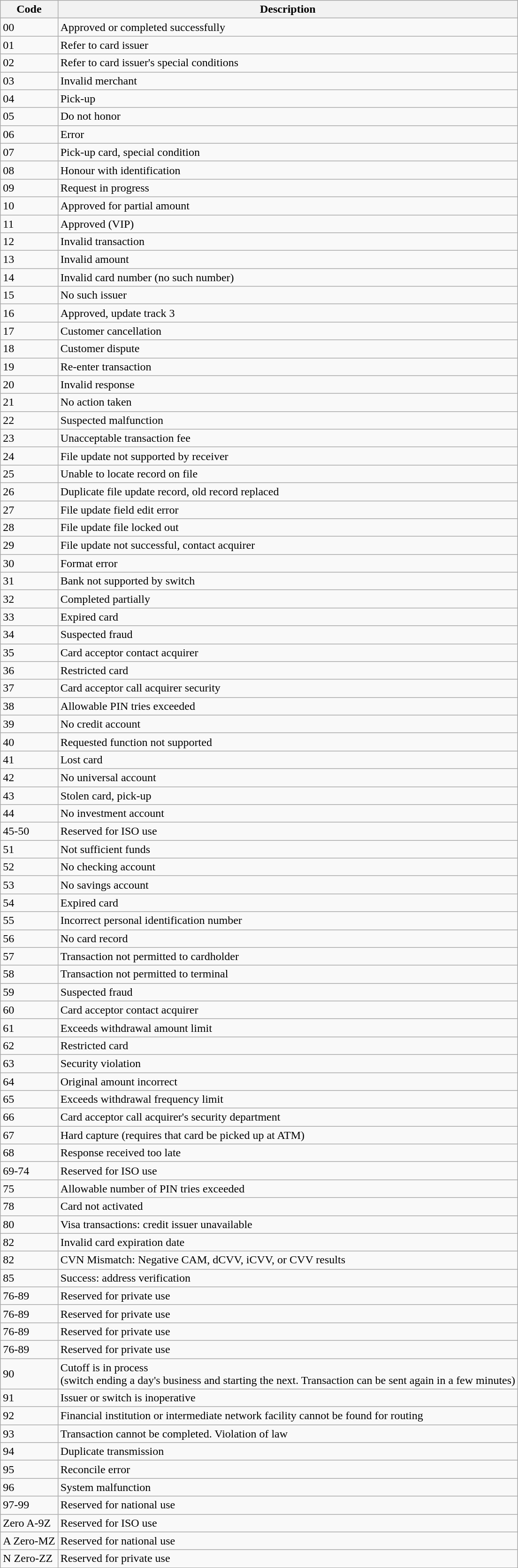<table class="wikitable">
<tr>
<th>Code</th>
<th>Description</th>
</tr>
<tr>
<td>00</td>
<td>Approved  or completed successfully</td>
</tr>
<tr>
<td>01</td>
<td>Refer  to card issuer</td>
</tr>
<tr>
<td>02</td>
<td>Refer  to card issuer's special conditions</td>
</tr>
<tr>
<td>03</td>
<td>Invalid  merchant</td>
</tr>
<tr>
<td>04</td>
<td>Pick-up</td>
</tr>
<tr>
<td>05</td>
<td>Do  not honor</td>
</tr>
<tr>
<td>06</td>
<td>Error</td>
</tr>
<tr>
<td>07</td>
<td>Pick-up  card, special condition</td>
</tr>
<tr>
<td>08</td>
<td>Honour  with identification</td>
</tr>
<tr>
<td>09</td>
<td>Request  in progress</td>
</tr>
<tr>
<td>10</td>
<td>Approved  for partial amount</td>
</tr>
<tr>
<td>11</td>
<td>Approved  (VIP)</td>
</tr>
<tr>
<td>12</td>
<td>Invalid  transaction</td>
</tr>
<tr>
<td>13</td>
<td>Invalid  amount</td>
</tr>
<tr>
<td>14</td>
<td>Invalid  card number (no such number)</td>
</tr>
<tr>
<td>15</td>
<td>No  such issuer</td>
</tr>
<tr>
<td>16</td>
<td>Approved,  update track 3</td>
</tr>
<tr>
<td>17</td>
<td>Customer  cancellation</td>
</tr>
<tr>
<td>18</td>
<td>Customer  dispute</td>
</tr>
<tr>
<td>19</td>
<td>Re-enter  transaction</td>
</tr>
<tr>
<td>20</td>
<td>Invalid  response</td>
</tr>
<tr>
<td>21</td>
<td>No  action taken</td>
</tr>
<tr>
<td>22</td>
<td>Suspected  malfunction</td>
</tr>
<tr>
<td>23</td>
<td>Unacceptable  transaction fee</td>
</tr>
<tr>
<td>24</td>
<td>File  update not supported by receiver</td>
</tr>
<tr>
<td>25</td>
<td>Unable  to locate record on file</td>
</tr>
<tr>
<td>26</td>
<td>Duplicate  file update record, old record replaced</td>
</tr>
<tr>
<td>27</td>
<td>File  update field edit error</td>
</tr>
<tr>
<td>28</td>
<td>File  update file locked out</td>
</tr>
<tr>
<td>29</td>
<td>File  update not successful, contact acquirer</td>
</tr>
<tr>
<td>30</td>
<td>Format  error</td>
</tr>
<tr>
<td>31</td>
<td>Bank  not supported by switch</td>
</tr>
<tr>
<td>32</td>
<td>Completed  partially</td>
</tr>
<tr>
<td>33</td>
<td>Expired  card</td>
</tr>
<tr>
<td>34</td>
<td>Suspected  fraud</td>
</tr>
<tr>
<td>35</td>
<td>Card  acceptor contact acquirer</td>
</tr>
<tr>
<td>36</td>
<td>Restricted  card</td>
</tr>
<tr>
<td>37</td>
<td>Card  acceptor call acquirer security</td>
</tr>
<tr>
<td>38</td>
<td>Allowable  PIN tries exceeded</td>
</tr>
<tr>
<td>39</td>
<td>No  credit account</td>
</tr>
<tr>
<td>40</td>
<td>Requested  function not supported</td>
</tr>
<tr>
<td>41</td>
<td>Lost  card</td>
</tr>
<tr>
<td>42</td>
<td>No  universal account</td>
</tr>
<tr>
<td>43</td>
<td>Stolen  card, pick-up</td>
</tr>
<tr>
<td>44</td>
<td>No  investment account</td>
</tr>
<tr>
<td>45-50</td>
<td>Reserved  for ISO use</td>
</tr>
<tr>
<td>51</td>
<td>Not  sufficient funds</td>
</tr>
<tr>
<td>52</td>
<td>No  checking account</td>
</tr>
<tr>
<td>53</td>
<td>No  savings account</td>
</tr>
<tr>
<td>54</td>
<td>Expired  card</td>
</tr>
<tr>
<td>55</td>
<td>Incorrect  personal identification number</td>
</tr>
<tr>
<td>56</td>
<td>No  card record</td>
</tr>
<tr>
<td>57</td>
<td>Transaction  not permitted to cardholder</td>
</tr>
<tr>
<td>58</td>
<td>Transaction  not permitted to terminal</td>
</tr>
<tr>
<td>59</td>
<td>Suspected  fraud</td>
</tr>
<tr>
<td>60</td>
<td>Card  acceptor contact acquirer</td>
</tr>
<tr>
<td>61</td>
<td>Exceeds  withdrawal amount limit</td>
</tr>
<tr>
<td>62</td>
<td>Restricted  card</td>
</tr>
<tr>
<td>63</td>
<td>Security  violation</td>
</tr>
<tr>
<td>64</td>
<td>Original  amount incorrect</td>
</tr>
<tr>
<td>65</td>
<td>Exceeds  withdrawal frequency limit</td>
</tr>
<tr>
<td>66</td>
<td>Card  acceptor call acquirer's security department</td>
</tr>
<tr>
<td>67</td>
<td>Hard  capture (requires that card be picked up at ATM)</td>
</tr>
<tr>
<td>68</td>
<td>Response  received too late</td>
</tr>
<tr>
<td>69-74</td>
<td>Reserved  for ISO use</td>
</tr>
<tr>
<td>75</td>
<td>Allowable  number of PIN tries exceeded</td>
</tr>
<tr>
<td>78</td>
<td>Card not activated</td>
</tr>
<tr>
<td>80</td>
<td>Visa transactions: credit issuer unavailable</td>
</tr>
<tr>
<td>82</td>
<td>Invalid card expiration date</td>
</tr>
<tr>
<td>82</td>
<td>CVN Mismatch: Negative CAM, dCVV, iCVV, or CVV results</td>
</tr>
<tr>
<td>85</td>
<td>Success: address verification</td>
</tr>
<tr>
<td>76-89</td>
<td>Reserved  for private use</td>
</tr>
<tr>
<td>76-89</td>
<td>Reserved  for private use</td>
</tr>
<tr>
<td>76-89</td>
<td>Reserved  for private use</td>
</tr>
<tr>
<td>76-89</td>
<td>Reserved  for private use</td>
</tr>
<tr>
<td>90</td>
<td>Cutoff  is in process<br>(switch ending a day's business and starting the next. Transaction can be  sent again in a few minutes)</td>
</tr>
<tr>
<td>91</td>
<td>Issuer  or switch is inoperative</td>
</tr>
<tr>
<td>92</td>
<td>Financial  institution or intermediate network facility cannot be found for routing</td>
</tr>
<tr>
<td>93</td>
<td>Transaction cannot be completed. Violation of law</td>
</tr>
<tr>
<td>94</td>
<td>Duplicate  transmission</td>
</tr>
<tr>
<td>95</td>
<td>Reconcile  error</td>
</tr>
<tr>
<td>96</td>
<td>System  malfunction</td>
</tr>
<tr>
<td>97-99</td>
<td>Reserved  for national use</td>
</tr>
<tr>
<td>Zero A-9Z</td>
<td>Reserved  for ISO use</td>
</tr>
<tr>
<td>A Zero-MZ</td>
<td>Reserved  for national use</td>
</tr>
<tr>
<td>N Zero-ZZ</td>
<td>Reserved  for private use</td>
</tr>
</table>
